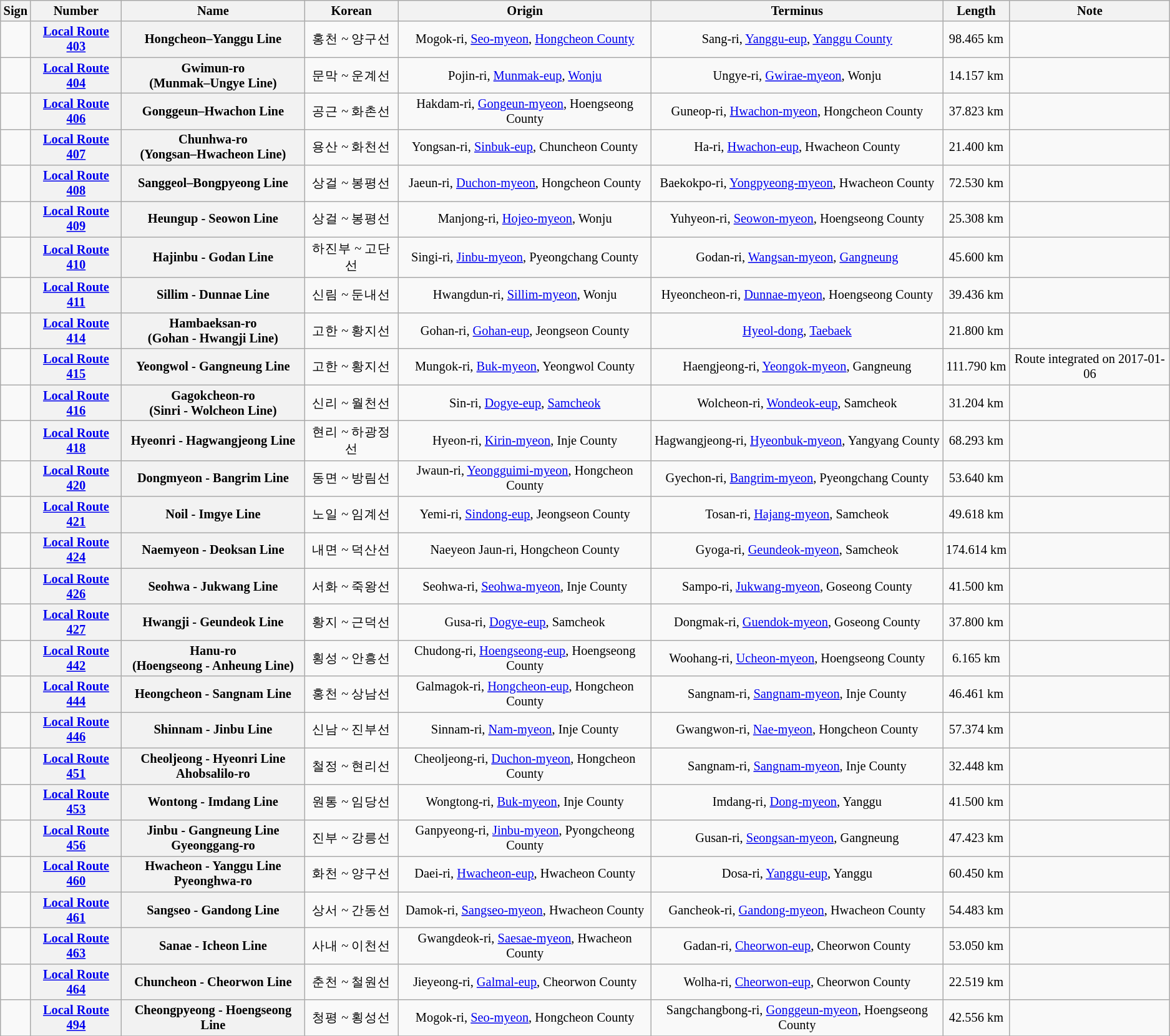<table class="wikitable" style="font-size: 85%; text-align: center;">
<tr>
<th>Sign</th>
<th>Number</th>
<th>Name</th>
<th>Korean</th>
<th>Origin</th>
<th>Terminus</th>
<th>Length</th>
<th>Note</th>
</tr>
<tr>
<td></td>
<th><a href='#'>Local Route 403</a></th>
<th>Hongcheon–Yanggu Line</th>
<td>홍천 ~ 양구선</td>
<td>Mogok-ri, <a href='#'>Seo-myeon</a>, <a href='#'>Hongcheon County</a></td>
<td>Sang-ri, <a href='#'>Yanggu-eup</a>, <a href='#'>Yanggu County</a></td>
<td>98.465 km</td>
<td></td>
</tr>
<tr>
<td></td>
<th><a href='#'>Local Route 404</a></th>
<th>Gwimun-ro<br>(Munmak–Ungye Line)</th>
<td>문막 ~ 운계선</td>
<td>Pojin-ri, <a href='#'>Munmak-eup</a>, <a href='#'>Wonju</a></td>
<td>Ungye-ri, <a href='#'>Gwirae-myeon</a>, Wonju</td>
<td>14.157 km</td>
<td></td>
</tr>
<tr>
<td></td>
<th><a href='#'>Local Route 406</a></th>
<th>Gonggeun–Hwachon Line</th>
<td>공근 ~ 화촌선</td>
<td>Hakdam-ri, <a href='#'>Gongeun-myeon</a>, Hoengseong County</td>
<td>Guneop-ri, <a href='#'>Hwachon-myeon</a>, Hongcheon County</td>
<td>37.823 km</td>
<td></td>
</tr>
<tr>
<td></td>
<th><a href='#'>Local Route 407</a></th>
<th>Chunhwa-ro<br>(Yongsan–Hwacheon Line)</th>
<td>용산 ~ 화천선</td>
<td>Yongsan-ri, <a href='#'>Sinbuk-eup</a>, Chuncheon County</td>
<td>Ha-ri, <a href='#'>Hwachon-eup</a>, Hwacheon County</td>
<td>21.400 km</td>
<td></td>
</tr>
<tr>
<td></td>
<th><a href='#'>Local Route 408</a></th>
<th>Sanggeol–Bongpyeong Line</th>
<td>상걸 ~ 봉평선</td>
<td>Jaeun-ri, <a href='#'>Duchon-myeon</a>, Hongcheon County</td>
<td>Baekokpo-ri, <a href='#'>Yongpyeong-myeon</a>, Hwacheon County</td>
<td>72.530 km</td>
<td></td>
</tr>
<tr>
<td></td>
<th><a href='#'>Local Route 409</a></th>
<th>Heungup - Seowon Line</th>
<td>상걸 ~ 봉평선</td>
<td>Manjong-ri, <a href='#'>Hojeo-myeon</a>, Wonju</td>
<td>Yuhyeon-ri, <a href='#'>Seowon-myeon</a>, Hoengseong County</td>
<td>25.308 km</td>
<td></td>
</tr>
<tr>
<td></td>
<th><a href='#'>Local Route 410</a></th>
<th>Hajinbu - Godan Line</th>
<td>하진부 ~ 고단선</td>
<td>Singi-ri, <a href='#'>Jinbu-myeon</a>, Pyeongchang County</td>
<td>Godan-ri, <a href='#'>Wangsan-myeon</a>, <a href='#'>Gangneung</a></td>
<td>45.600 km</td>
<td></td>
</tr>
<tr>
<td></td>
<th><a href='#'>Local Route 411</a></th>
<th>Sillim - Dunnae Line</th>
<td>신림 ~ 둔내선</td>
<td>Hwangdun-ri, <a href='#'>Sillim-myeon</a>, Wonju</td>
<td>Hyeoncheon-ri, <a href='#'>Dunnae-myeon</a>, Hoengseong County</td>
<td>39.436 km</td>
<td></td>
</tr>
<tr>
<td></td>
<th><a href='#'>Local Route 414</a></th>
<th>Hambaeksan-ro<br>(Gohan - Hwangji Line)</th>
<td>고한 ~ 황지선</td>
<td>Gohan-ri, <a href='#'>Gohan-eup</a>, Jeongseon County</td>
<td><a href='#'>Hyeol-dong</a>, <a href='#'>Taebaek</a></td>
<td>21.800 km</td>
<td></td>
</tr>
<tr>
<td></td>
<th><a href='#'>Local Route 415</a></th>
<th>Yeongwol - Gangneung Line</th>
<td>고한 ~ 황지선</td>
<td>Mungok-ri, <a href='#'>Buk-myeon</a>, Yeongwol County</td>
<td>Haengjeong-ri, <a href='#'>Yeongok-myeon</a>, Gangneung</td>
<td>111.790 km</td>
<td>Route integrated on 2017-01-06</td>
</tr>
<tr>
<td></td>
<th><a href='#'>Local Route 416</a></th>
<th>Gagokcheon-ro<br>(Sinri - Wolcheon Line)</th>
<td>신리 ~ 월천선</td>
<td>Sin-ri, <a href='#'>Dogye-eup</a>, <a href='#'>Samcheok</a></td>
<td>Wolcheon-ri, <a href='#'>Wondeok-eup</a>, Samcheok</td>
<td>31.204 km</td>
<td></td>
</tr>
<tr>
<td></td>
<th><a href='#'>Local Route 418</a></th>
<th>Hyeonri - Hagwangjeong Line</th>
<td>현리 ~ 하광정선</td>
<td>Hyeon-ri, <a href='#'>Kirin-myeon</a>, Inje County</td>
<td>Hagwangjeong-ri, <a href='#'>Hyeonbuk-myeon</a>, Yangyang County</td>
<td>68.293 km</td>
<td></td>
</tr>
<tr>
<td></td>
<th><a href='#'>Local Route 420</a></th>
<th>Dongmyeon - Bangrim Line</th>
<td>동면 ~ 방림선</td>
<td>Jwaun-ri, <a href='#'>Yeongguimi-myeon</a>, Hongcheon County</td>
<td>Gyechon-ri, <a href='#'>Bangrim-myeon</a>, Pyeongchang County</td>
<td>53.640 km</td>
<td></td>
</tr>
<tr>
<td></td>
<th><a href='#'>Local Route 421</a></th>
<th>Noil - Imgye Line</th>
<td>노일 ~ 임계선</td>
<td>Yemi-ri, <a href='#'>Sindong-eup</a>, Jeongseon County</td>
<td>Tosan-ri, <a href='#'>Hajang-myeon</a>, Samcheok</td>
<td>49.618 km</td>
<td></td>
</tr>
<tr>
<td></td>
<th><a href='#'>Local Route 424</a></th>
<th>Naemyeon - Deoksan Line</th>
<td>내면 ~ 덕산선</td>
<td>Naeyeon Jaun-ri, Hongcheon County</td>
<td>Gyoga-ri, <a href='#'>Geundeok-myeon</a>, Samcheok</td>
<td>174.614 km</td>
<td></td>
</tr>
<tr>
<td></td>
<th><a href='#'>Local Route 426</a></th>
<th>Seohwa - Jukwang Line</th>
<td>서화 ~ 죽왕선</td>
<td>Seohwa-ri, <a href='#'>Seohwa-myeon</a>, Inje County</td>
<td>Sampo-ri, <a href='#'>Jukwang-myeon</a>, Goseong County</td>
<td>41.500 km</td>
<td></td>
</tr>
<tr>
<td></td>
<th><a href='#'>Local Route 427</a></th>
<th>Hwangji - Geundeok Line</th>
<td>황지 ~ 근덕선</td>
<td>Gusa-ri, <a href='#'>Dogye-eup</a>, Samcheok</td>
<td>Dongmak-ri, <a href='#'>Guendok-myeon</a>, Goseong County</td>
<td>37.800 km</td>
<td></td>
</tr>
<tr>
<td></td>
<th><a href='#'>Local Route 442</a></th>
<th>Hanu-ro<br>(Hoengseong - Anheung Line)</th>
<td>횡성 ~ 안흥선</td>
<td>Chudong-ri, <a href='#'>Hoengseong-eup</a>, Hoengseong County</td>
<td>Woohang-ri, <a href='#'>Ucheon-myeon</a>, Hoengseong County</td>
<td>6.165 km</td>
<td></td>
</tr>
<tr>
<td></td>
<th><a href='#'>Local Route 444</a></th>
<th>Heongcheon - Sangnam Line</th>
<td>홍천 ~ 상남선</td>
<td>Galmagok-ri, <a href='#'>Hongcheon-eup</a>, Hongcheon County</td>
<td>Sangnam-ri, <a href='#'>Sangnam-myeon</a>, Inje County</td>
<td>46.461 km</td>
<td></td>
</tr>
<tr>
<td></td>
<th><a href='#'>Local Route 446</a></th>
<th>Shinnam - Jinbu Line</th>
<td>신남 ~ 진부선</td>
<td>Sinnam-ri, <a href='#'>Nam-myeon</a>, Inje County</td>
<td>Gwangwon-ri, <a href='#'>Nae-myeon</a>, Hongcheon County</td>
<td>57.374 km</td>
<td></td>
</tr>
<tr>
<td></td>
<th><a href='#'>Local Route 451</a></th>
<th>Cheoljeong - Hyeonri Line<br>Ahobsalilo-ro</th>
<td>철정 ~ 현리선</td>
<td>Cheoljeong-ri, <a href='#'>Duchon-myeon</a>, Hongcheon County</td>
<td>Sangnam-ri, <a href='#'>Sangnam-myeon</a>, Inje County</td>
<td>32.448 km</td>
<td></td>
</tr>
<tr>
<td></td>
<th><a href='#'>Local Route 453</a></th>
<th>Wontong - Imdang Line</th>
<td>원통 ~ 임당선</td>
<td>Wongtong-ri, <a href='#'>Buk-myeon</a>, Inje County</td>
<td>Imdang-ri, <a href='#'>Dong-myeon</a>, Yanggu</td>
<td>41.500 km</td>
<td></td>
</tr>
<tr>
<td></td>
<th><a href='#'>Local Route 456</a></th>
<th>Jinbu - Gangneung Line<br>Gyeonggang-ro</th>
<td>진부 ~ 강릉선</td>
<td>Ganpyeong-ri, <a href='#'>Jinbu-myeon</a>, Pyongcheong County</td>
<td>Gusan-ri, <a href='#'>Seongsan-myeon</a>, Gangneung</td>
<td>47.423 km</td>
<td></td>
</tr>
<tr>
<td></td>
<th><a href='#'>Local Route 460</a></th>
<th>Hwacheon - Yanggu Line<br>Pyeonghwa-ro</th>
<td>화천 ~ 양구선</td>
<td>Daei-ri, <a href='#'>Hwacheon-eup</a>, Hwacheon County</td>
<td>Dosa-ri, <a href='#'>Yanggu-eup</a>, Yanggu</td>
<td>60.450 km</td>
<td></td>
</tr>
<tr>
<td></td>
<th><a href='#'>Local Route 461</a></th>
<th>Sangseo - Gandong Line</th>
<td>상서 ~ 간동선</td>
<td>Damok-ri, <a href='#'>Sangseo-myeon</a>, Hwacheon County</td>
<td>Gancheok-ri, <a href='#'>Gandong-myeon</a>, Hwacheon County</td>
<td>54.483 km</td>
<td></td>
</tr>
<tr>
<td></td>
<th><a href='#'>Local Route 463</a></th>
<th>Sanae - Icheon Line</th>
<td>사내 ~ 이천선</td>
<td>Gwangdeok-ri, <a href='#'>Saesae-myeon</a>, Hwacheon County</td>
<td>Gadan-ri, <a href='#'>Cheorwon-eup</a>, Cheorwon County</td>
<td>53.050 km</td>
<td></td>
</tr>
<tr>
<td></td>
<th><a href='#'>Local Route 464</a></th>
<th>Chuncheon - Cheorwon Line</th>
<td>춘천 ~ 철원선</td>
<td>Jieyeong-ri, <a href='#'>Galmal-eup</a>, Cheorwon County</td>
<td>Wolha-ri, <a href='#'>Cheorwon-eup</a>, Cheorwon County</td>
<td>22.519 km</td>
<td></td>
</tr>
<tr>
<td></td>
<th><a href='#'>Local Route 494</a></th>
<th>Cheongpyeong - Hoengseong Line</th>
<td>청평 ~ 횡성선</td>
<td>Mogok-ri, <a href='#'>Seo-myeon</a>, Hongcheon County</td>
<td>Sangchangbong-ri, <a href='#'>Gonggeun-myeon</a>, Hoengseong County</td>
<td>42.556 km</td>
<td></td>
</tr>
<tr>
</tr>
</table>
